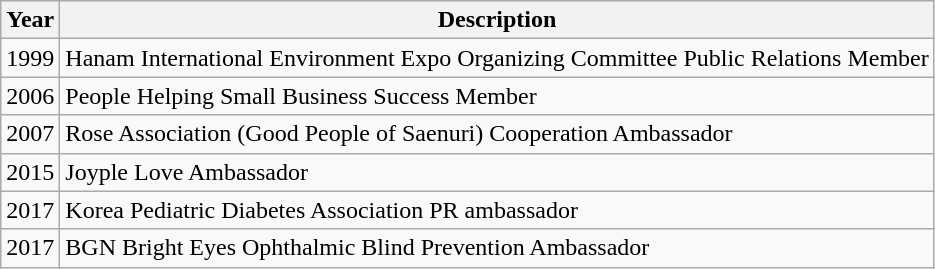<table class="wikitable">
<tr>
<th>Year</th>
<th>Description</th>
</tr>
<tr>
<td>1999</td>
<td>Hanam International Environment Expo Organizing Committee Public Relations Member</td>
</tr>
<tr>
<td>2006</td>
<td>People Helping Small Business Success Member</td>
</tr>
<tr>
<td>2007</td>
<td>Rose Association (Good People of Saenuri) Cooperation Ambassador</td>
</tr>
<tr>
<td>2015</td>
<td>Joyple Love Ambassador</td>
</tr>
<tr>
<td>2017</td>
<td>Korea Pediatric Diabetes Association PR ambassador</td>
</tr>
<tr>
<td>2017</td>
<td>BGN Bright Eyes Ophthalmic Blind Prevention Ambassador</td>
</tr>
</table>
